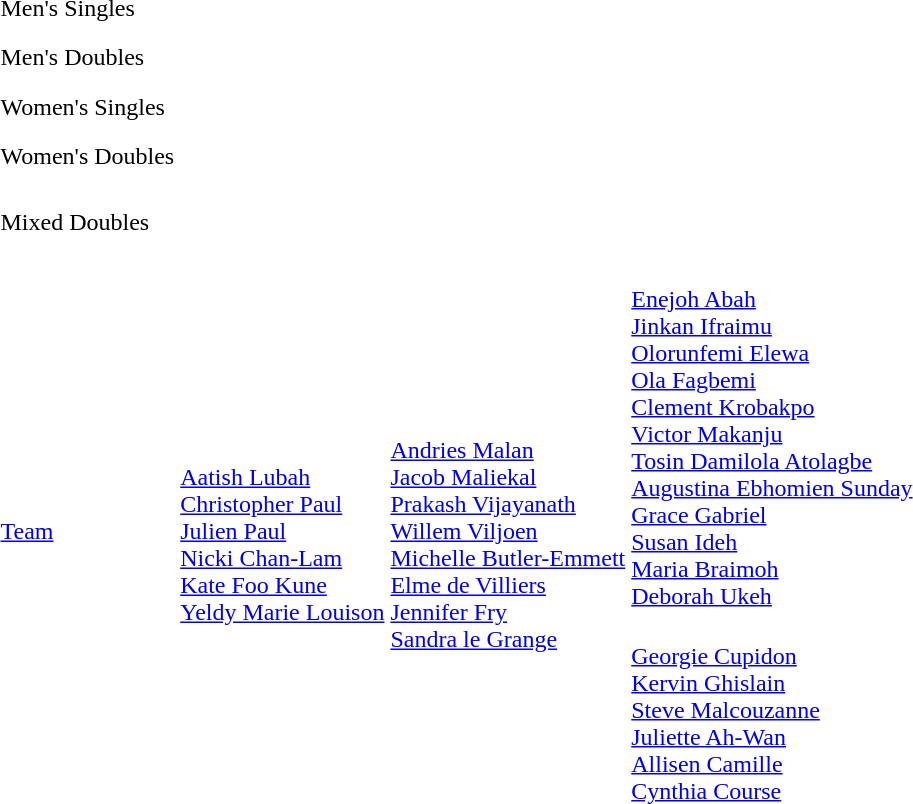<table>
<tr>
<td rowspan=2>Men's Singles</td>
<td rowspan=2></td>
<td rowspan=2></td>
<td></td>
</tr>
<tr>
<td></td>
</tr>
<tr>
<td rowspan=2>Men's Doubles</td>
<td rowspan=2><br></td>
<td rowspan=2><br></td>
<td><br></td>
</tr>
<tr>
<td><br></td>
</tr>
<tr>
<td rowspan=2>Women's Singles</td>
<td rowspan=2></td>
<td rowspan=2></td>
<td></td>
</tr>
<tr>
<td></td>
</tr>
<tr>
<td rowspan=2>Women's Doubles</td>
<td rowspan=2><br></td>
<td rowspan=2><br></td>
<td><br></td>
</tr>
<tr>
<td><br></td>
</tr>
<tr>
<td rowspan=2>Mixed Doubles</td>
<td rowspan=2><br></td>
<td rowspan=2><br></td>
<td><br></td>
</tr>
<tr>
<td><br></td>
</tr>
<tr>
<td rowspan=2><a href='#'>Team</a></td>
<td rowspan=2><br><a href='#'>Aatish Lubah</a><br><a href='#'>Christopher Paul</a><br><a href='#'>Julien Paul</a><br><a href='#'>Nicki Chan-Lam</a><br><a href='#'>Kate Foo Kune</a><br><a href='#'>Yeldy Marie Louison</a></td>
<td rowspan=2><br><a href='#'>Andries Malan</a><br><a href='#'>Jacob Maliekal</a><br><a href='#'>Prakash Vijayanath</a><br><a href='#'>Willem Viljoen</a><br><a href='#'>Michelle Butler-Emmett</a><br><a href='#'>Elme de Villiers</a><br><a href='#'>Jennifer Fry</a><br><a href='#'>Sandra le Grange</a></td>
<td><br><a href='#'>Enejoh Abah</a><br><a href='#'>Jinkan Ifraimu</a><br><a href='#'>Olorunfemi Elewa</a><br><a href='#'>Ola Fagbemi</a><br><a href='#'>Clement Krobakpo</a><br><a href='#'>Victor Makanju</a><br><a href='#'>Tosin Damilola Atolagbe</a><br><a href='#'>Augustina Ebhomien Sunday</a><br><a href='#'>Grace Gabriel</a><br><a href='#'>Susan Ideh</a><br><a href='#'>Maria Braimoh</a><br><a href='#'>Deborah Ukeh</a></td>
</tr>
<tr>
<td><br><a href='#'>Georgie Cupidon</a><br><a href='#'>Kervin Ghislain</a><br><a href='#'>Steve Malcouzanne</a><br><a href='#'>Juliette Ah-Wan</a><br><a href='#'>Allisen Camille</a><br><a href='#'>Cynthia Course</a></td>
</tr>
</table>
